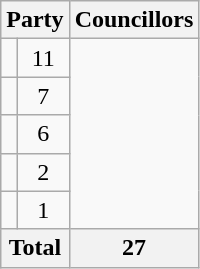<table class="wikitable">
<tr>
<th colspan=2>Party</th>
<th>Councillors</th>
</tr>
<tr>
<td></td>
<td align=center>11</td>
</tr>
<tr>
<td></td>
<td align=center>7</td>
</tr>
<tr>
<td></td>
<td align=center>6</td>
</tr>
<tr>
<td></td>
<td align=center>2</td>
</tr>
<tr>
<td></td>
<td align=center>1</td>
</tr>
<tr>
<th colspan=2>Total</th>
<th align=center>27</th>
</tr>
</table>
